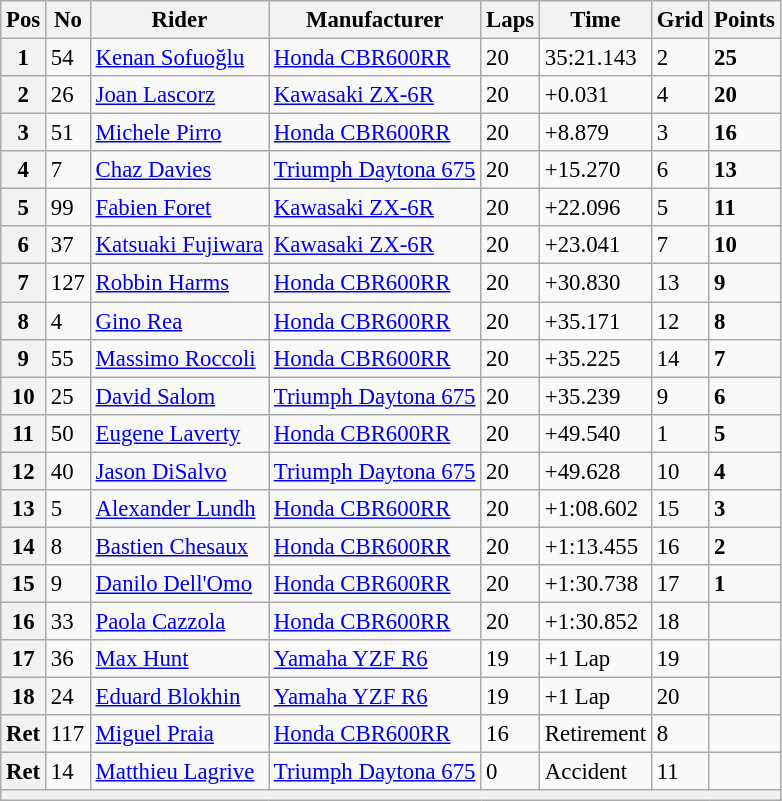<table class="wikitable" style="font-size: 95%;">
<tr>
<th>Pos</th>
<th>No</th>
<th>Rider</th>
<th>Manufacturer</th>
<th>Laps</th>
<th>Time</th>
<th>Grid</th>
<th>Points</th>
</tr>
<tr>
<th>1</th>
<td>54</td>
<td> <a href='#'>Kenan Sofuoğlu</a></td>
<td><a href='#'>Honda CBR600RR</a></td>
<td>20</td>
<td>35:21.143</td>
<td>2</td>
<td><strong>25</strong></td>
</tr>
<tr>
<th>2</th>
<td>26</td>
<td> <a href='#'>Joan Lascorz</a></td>
<td><a href='#'>Kawasaki ZX-6R</a></td>
<td>20</td>
<td>+0.031</td>
<td>4</td>
<td><strong>20</strong></td>
</tr>
<tr>
<th>3</th>
<td>51</td>
<td> <a href='#'>Michele Pirro</a></td>
<td><a href='#'>Honda CBR600RR</a></td>
<td>20</td>
<td>+8.879</td>
<td>3</td>
<td><strong>16</strong></td>
</tr>
<tr>
<th>4</th>
<td>7</td>
<td> <a href='#'>Chaz Davies</a></td>
<td><a href='#'>Triumph Daytona 675</a></td>
<td>20</td>
<td>+15.270</td>
<td>6</td>
<td><strong>13</strong></td>
</tr>
<tr>
<th>5</th>
<td>99</td>
<td> <a href='#'>Fabien Foret</a></td>
<td><a href='#'>Kawasaki ZX-6R</a></td>
<td>20</td>
<td>+22.096</td>
<td>5</td>
<td><strong>11</strong></td>
</tr>
<tr>
<th>6</th>
<td>37</td>
<td> <a href='#'>Katsuaki Fujiwara</a></td>
<td><a href='#'>Kawasaki ZX-6R</a></td>
<td>20</td>
<td>+23.041</td>
<td>7</td>
<td><strong>10</strong></td>
</tr>
<tr>
<th>7</th>
<td>127</td>
<td> <a href='#'>Robbin Harms</a></td>
<td><a href='#'>Honda CBR600RR</a></td>
<td>20</td>
<td>+30.830</td>
<td>13</td>
<td><strong>9</strong></td>
</tr>
<tr>
<th>8</th>
<td>4</td>
<td> <a href='#'>Gino Rea</a></td>
<td><a href='#'>Honda CBR600RR</a></td>
<td>20</td>
<td>+35.171</td>
<td>12</td>
<td><strong>8</strong></td>
</tr>
<tr>
<th>9</th>
<td>55</td>
<td> <a href='#'>Massimo Roccoli</a></td>
<td><a href='#'>Honda CBR600RR</a></td>
<td>20</td>
<td>+35.225</td>
<td>14</td>
<td><strong>7</strong></td>
</tr>
<tr>
<th>10</th>
<td>25</td>
<td> <a href='#'>David Salom</a></td>
<td><a href='#'>Triumph Daytona 675</a></td>
<td>20</td>
<td>+35.239</td>
<td>9</td>
<td><strong>6</strong></td>
</tr>
<tr>
<th>11</th>
<td>50</td>
<td> <a href='#'>Eugene Laverty</a></td>
<td><a href='#'>Honda CBR600RR</a></td>
<td>20</td>
<td>+49.540</td>
<td>1</td>
<td><strong>5</strong></td>
</tr>
<tr>
<th>12</th>
<td>40</td>
<td> <a href='#'>Jason DiSalvo</a></td>
<td><a href='#'>Triumph Daytona 675</a></td>
<td>20</td>
<td>+49.628</td>
<td>10</td>
<td><strong>4</strong></td>
</tr>
<tr>
<th>13</th>
<td>5</td>
<td> <a href='#'>Alexander Lundh</a></td>
<td><a href='#'>Honda CBR600RR</a></td>
<td>20</td>
<td>+1:08.602</td>
<td>15</td>
<td><strong>3</strong></td>
</tr>
<tr>
<th>14</th>
<td>8</td>
<td> <a href='#'>Bastien Chesaux</a></td>
<td><a href='#'>Honda CBR600RR</a></td>
<td>20</td>
<td>+1:13.455</td>
<td>16</td>
<td><strong>2</strong></td>
</tr>
<tr>
<th>15</th>
<td>9</td>
<td> <a href='#'>Danilo Dell'Omo</a></td>
<td><a href='#'>Honda CBR600RR</a></td>
<td>20</td>
<td>+1:30.738</td>
<td>17</td>
<td><strong>1</strong></td>
</tr>
<tr>
<th>16</th>
<td>33</td>
<td> <a href='#'>Paola Cazzola</a></td>
<td><a href='#'>Honda CBR600RR</a></td>
<td>20</td>
<td>+1:30.852</td>
<td>18</td>
<td></td>
</tr>
<tr>
<th>17</th>
<td>36</td>
<td> <a href='#'>Max Hunt</a></td>
<td><a href='#'>Yamaha YZF R6</a></td>
<td>19</td>
<td>+1 Lap</td>
<td>19</td>
<td></td>
</tr>
<tr>
<th>18</th>
<td>24</td>
<td> <a href='#'>Eduard Blokhin</a></td>
<td><a href='#'>Yamaha YZF R6</a></td>
<td>19</td>
<td>+1 Lap</td>
<td>20</td>
<td></td>
</tr>
<tr>
<th>Ret</th>
<td>117</td>
<td> <a href='#'>Miguel Praia</a></td>
<td><a href='#'>Honda CBR600RR</a></td>
<td>16</td>
<td>Retirement</td>
<td>8</td>
<td></td>
</tr>
<tr>
<th>Ret</th>
<td>14</td>
<td> <a href='#'>Matthieu Lagrive</a></td>
<td><a href='#'>Triumph Daytona 675</a></td>
<td>0</td>
<td>Accident</td>
<td>11</td>
<td></td>
</tr>
<tr>
<th colspan=8></th>
</tr>
</table>
